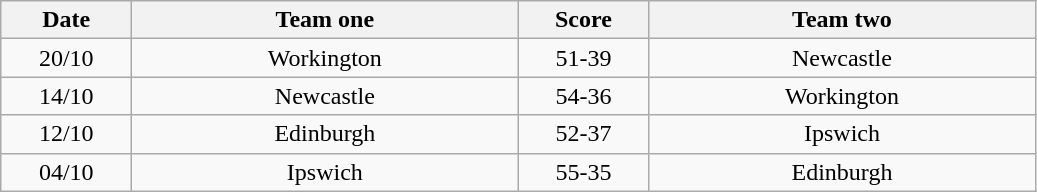<table class="wikitable" style="text-align: center">
<tr>
<th width=80>Date</th>
<th width=250>Team one</th>
<th width=80>Score</th>
<th width=250>Team two</th>
</tr>
<tr>
<td>20/10</td>
<td>Workington</td>
<td>51-39</td>
<td>Newcastle</td>
</tr>
<tr>
<td>14/10</td>
<td>Newcastle</td>
<td>54-36</td>
<td>Workington</td>
</tr>
<tr>
<td>12/10</td>
<td>Edinburgh</td>
<td>52-37</td>
<td>Ipswich</td>
</tr>
<tr>
<td>04/10</td>
<td>Ipswich</td>
<td>55-35</td>
<td>Edinburgh</td>
</tr>
</table>
